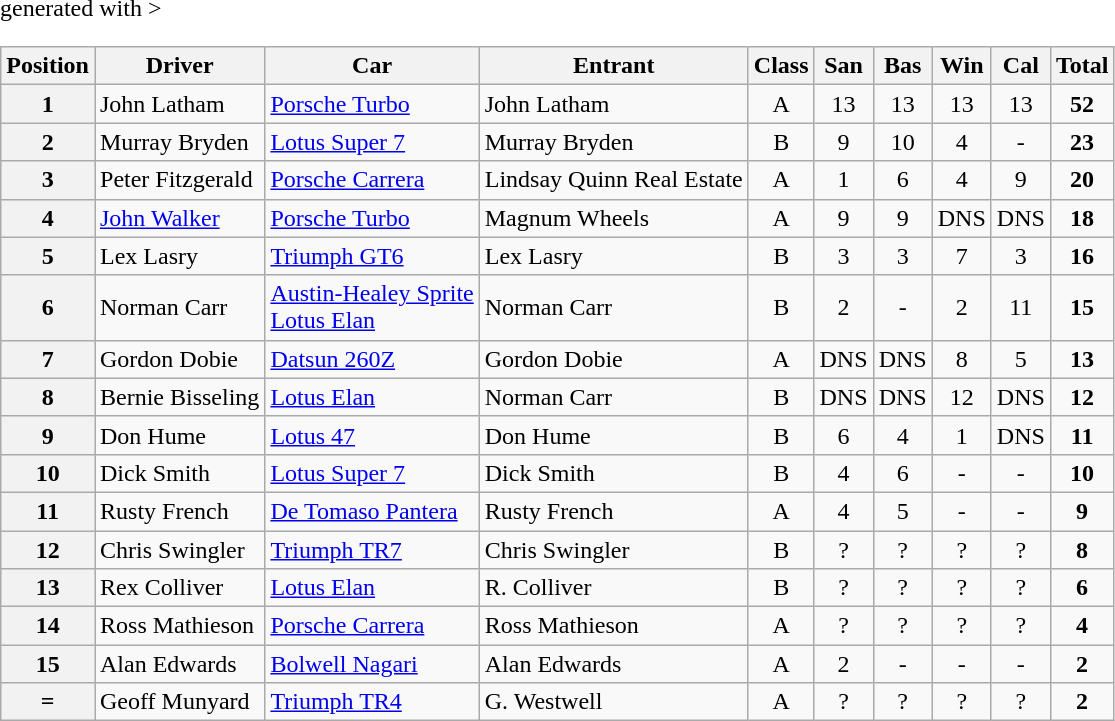<table class="wikitable" <hiddentext>generated with >
<tr style="font-weight:bold">
<th>Position</th>
<th>Driver</th>
<th>Car</th>
<th>Entrant</th>
<th>Class</th>
<th>San</th>
<th>Bas</th>
<th>Win</th>
<th>Cal</th>
<th>Total</th>
</tr>
<tr>
<th>1</th>
<td>John Latham</td>
<td><a href='#'>Porsche Turbo</a></td>
<td>John Latham</td>
<td align="center">A</td>
<td align="center">13</td>
<td align="center">13</td>
<td align="center">13</td>
<td align="center">13</td>
<td align="center"><strong>52</strong></td>
</tr>
<tr>
<th>2</th>
<td>Murray Bryden</td>
<td><a href='#'>Lotus Super 7</a></td>
<td>Murray Bryden</td>
<td align="center">B</td>
<td align="center">9</td>
<td align="center">10</td>
<td align="center">4</td>
<td align="center">-</td>
<td align="center"><strong>23</strong></td>
</tr>
<tr>
<th>3</th>
<td>Peter Fitzgerald</td>
<td><a href='#'>Porsche Carrera</a></td>
<td>Lindsay Quinn Real Estate</td>
<td align="center">A</td>
<td align="center">1</td>
<td align="center">6</td>
<td align="center">4</td>
<td align="center">9</td>
<td align="center"><strong>20</strong></td>
</tr>
<tr>
<th>4</th>
<td><a href='#'>John Walker</a></td>
<td><a href='#'>Porsche Turbo</a></td>
<td>Magnum Wheels</td>
<td align="center">A</td>
<td align="center">9</td>
<td align="center">9</td>
<td align="center">DNS</td>
<td align="center">DNS</td>
<td align="center"><strong>18</strong></td>
</tr>
<tr>
<th>5</th>
<td>Lex Lasry</td>
<td><a href='#'>Triumph GT6</a></td>
<td>Lex Lasry</td>
<td align="center">B</td>
<td align="center">3</td>
<td align="center">3</td>
<td align="center">7</td>
<td align="center">3</td>
<td align="center"><strong>16</strong></td>
</tr>
<tr>
<th>6</th>
<td>Norman Carr</td>
<td><a href='#'>Austin-Healey Sprite</a><br><a href='#'>Lotus Elan</a></td>
<td>Norman Carr</td>
<td align="center">B</td>
<td align="center">2</td>
<td align="center">-</td>
<td align="center">2</td>
<td align="center">11</td>
<td align="center"><strong>15</strong></td>
</tr>
<tr>
<th>7</th>
<td>Gordon Dobie</td>
<td><a href='#'>Datsun 260Z</a></td>
<td>Gordon Dobie</td>
<td align="center">A</td>
<td align="center">DNS</td>
<td align="center">DNS</td>
<td align="center">8</td>
<td align="center">5</td>
<td align="center"><strong>13</strong></td>
</tr>
<tr>
<th>8</th>
<td>Bernie Bisseling</td>
<td><a href='#'>Lotus Elan</a></td>
<td>Norman Carr</td>
<td align="center">B</td>
<td align="center">DNS</td>
<td align="center">DNS</td>
<td align="center">12</td>
<td align="center">DNS</td>
<td align="center"><strong>12</strong></td>
</tr>
<tr>
<th>9</th>
<td>Don Hume</td>
<td><a href='#'>Lotus 47</a></td>
<td>Don Hume</td>
<td align="center">B</td>
<td align="center">6</td>
<td align="center">4</td>
<td align="center">1</td>
<td align="center">DNS</td>
<td align="center"><strong>11</strong></td>
</tr>
<tr>
<th>10</th>
<td>Dick Smith</td>
<td><a href='#'>Lotus Super 7</a></td>
<td>Dick Smith</td>
<td align="center">B</td>
<td align="center">4</td>
<td align="center">6</td>
<td align="center">-</td>
<td align="center">-</td>
<td align="center"><strong>10</strong></td>
</tr>
<tr>
<th>11 </th>
<td>Rusty French </td>
<td><a href='#'>De Tomaso Pantera</a></td>
<td>Rusty French</td>
<td align="center">A</td>
<td align="center">4 </td>
<td align="center">5 </td>
<td align="center">-</td>
<td align="center">-</td>
<td align="center"><strong>9</strong> </td>
</tr>
<tr>
<th>12 </th>
<td>Chris Swingler </td>
<td><a href='#'>Triumph TR7</a></td>
<td>Chris Swingler</td>
<td align="center">B</td>
<td align="center">?</td>
<td align="center">?</td>
<td align="center">?</td>
<td align="center">?</td>
<td align="center"><strong>8</strong> </td>
</tr>
<tr>
<th>13 </th>
<td>Rex Colliver </td>
<td><a href='#'>Lotus Elan</a></td>
<td>R. Colliver </td>
<td align="center">B</td>
<td align="center">?</td>
<td align="center">?</td>
<td align="center">?</td>
<td align="center">?</td>
<td align="center"><strong>6</strong> </td>
</tr>
<tr>
<th>14 </th>
<td>Ross Mathieson </td>
<td><a href='#'>Porsche Carrera</a></td>
<td>Ross Mathieson </td>
<td align="center">A</td>
<td align="center">?</td>
<td align="center">?</td>
<td align="center">?</td>
<td align="center">?</td>
<td align="center"><strong>4</strong> </td>
</tr>
<tr>
<th>15 </th>
<td>Alan Edwards </td>
<td><a href='#'>Bolwell Nagari</a></td>
<td>Alan Edwards </td>
<td align="center">A</td>
<td align="center">2 </td>
<td align="center">-</td>
<td align="center">-</td>
<td align="center">-</td>
<td align="center"><strong>2</strong> </td>
</tr>
<tr>
<th>= </th>
<td>Geoff Munyard </td>
<td><a href='#'>Triumph TR4</a></td>
<td>G. Westwell </td>
<td align="center">A</td>
<td align="center">?</td>
<td align="center">?</td>
<td align="center">?</td>
<td align="center">?</td>
<td align="center"><strong>2</strong> </td>
</tr>
</table>
